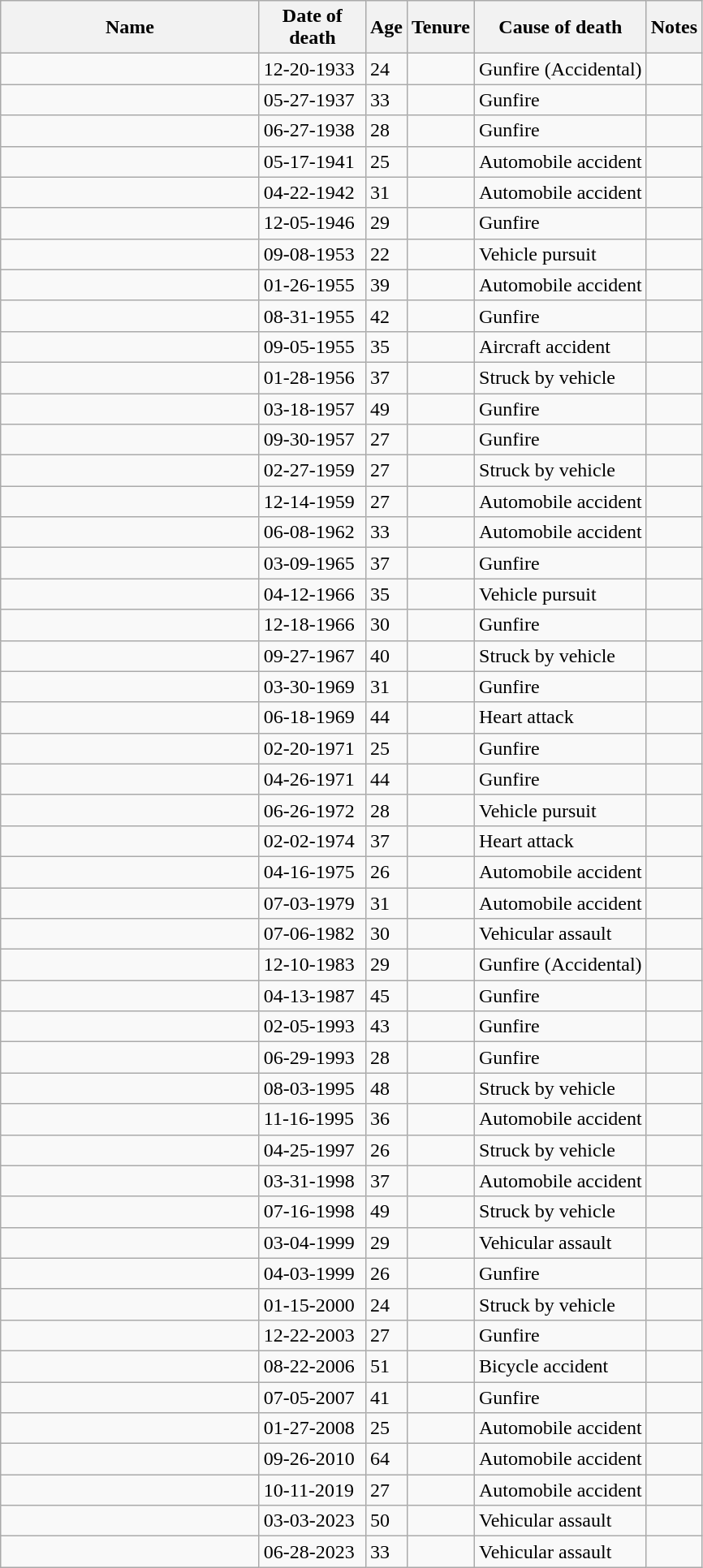<table class="wikitable sortable">
<tr>
<th style="width:205px;">Name</th>
<th style="width:80px;">Date of death</th>
<th>Age</th>
<th>Tenure</th>
<th>Cause of death</th>
<th class=unsortable>Notes</th>
</tr>
<tr>
<td> </td>
<td>12-20-1933</td>
<td>24</td>
<td></td>
<td>Gunfire (Accidental)</td>
<td></td>
</tr>
<tr>
<td> </td>
<td>05-27-1937</td>
<td>33</td>
<td></td>
<td>Gunfire</td>
<td></td>
</tr>
<tr>
<td> </td>
<td>06-27-1938</td>
<td>28</td>
<td></td>
<td>Gunfire</td>
<td></td>
</tr>
<tr>
<td> </td>
<td>05-17-1941</td>
<td>25</td>
<td></td>
<td>Automobile accident</td>
<td></td>
</tr>
<tr>
<td> </td>
<td>04-22-1942</td>
<td>31</td>
<td></td>
<td>Automobile accident</td>
<td></td>
</tr>
<tr>
<td> </td>
<td>12-05-1946</td>
<td>29</td>
<td></td>
<td>Gunfire</td>
<td></td>
</tr>
<tr>
<td> </td>
<td>09-08-1953</td>
<td>22</td>
<td></td>
<td>Vehicle pursuit</td>
<td></td>
</tr>
<tr>
<td> </td>
<td>01-26-1955</td>
<td>39</td>
<td></td>
<td>Automobile accident</td>
<td></td>
</tr>
<tr>
<td> </td>
<td>08-31-1955</td>
<td>42</td>
<td></td>
<td>Gunfire</td>
<td></td>
</tr>
<tr>
<td> </td>
<td>09-05-1955</td>
<td>35</td>
<td></td>
<td>Aircraft accident</td>
<td></td>
</tr>
<tr>
<td> </td>
<td>01-28-1956</td>
<td>37</td>
<td></td>
<td>Struck by vehicle</td>
<td></td>
</tr>
<tr>
<td> </td>
<td>03-18-1957</td>
<td>49</td>
<td></td>
<td>Gunfire</td>
<td></td>
</tr>
<tr>
<td> </td>
<td>09-30-1957</td>
<td>27</td>
<td></td>
<td>Gunfire</td>
<td></td>
</tr>
<tr>
<td> </td>
<td>02-27-1959</td>
<td>27</td>
<td></td>
<td>Struck by vehicle</td>
<td></td>
</tr>
<tr>
<td> </td>
<td>12-14-1959</td>
<td>27</td>
<td></td>
<td>Automobile accident</td>
<td></td>
</tr>
<tr>
<td> </td>
<td>06-08-1962</td>
<td>33</td>
<td></td>
<td>Automobile accident</td>
<td></td>
</tr>
<tr>
<td> </td>
<td>03-09-1965</td>
<td>37</td>
<td></td>
<td>Gunfire</td>
<td></td>
</tr>
<tr>
<td> </td>
<td>04-12-1966</td>
<td>35</td>
<td></td>
<td>Vehicle pursuit</td>
<td></td>
</tr>
<tr>
<td> </td>
<td>12-18-1966</td>
<td>30</td>
<td></td>
<td>Gunfire</td>
<td></td>
</tr>
<tr>
<td> </td>
<td>09-27-1967</td>
<td>40</td>
<td></td>
<td>Struck by vehicle</td>
<td></td>
</tr>
<tr>
<td> </td>
<td>03-30-1969</td>
<td>31</td>
<td></td>
<td>Gunfire</td>
<td></td>
</tr>
<tr>
<td> </td>
<td>06-18-1969</td>
<td>44</td>
<td></td>
<td>Heart attack</td>
<td></td>
</tr>
<tr>
<td> </td>
<td>02-20-1971</td>
<td>25</td>
<td></td>
<td>Gunfire</td>
<td></td>
</tr>
<tr>
<td> </td>
<td>04-26-1971</td>
<td>44</td>
<td></td>
<td>Gunfire</td>
<td></td>
</tr>
<tr>
<td> </td>
<td>06-26-1972</td>
<td>28</td>
<td></td>
<td>Vehicle pursuit</td>
<td></td>
</tr>
<tr>
<td> </td>
<td>02-02-1974</td>
<td>37</td>
<td></td>
<td>Heart attack</td>
<td></td>
</tr>
<tr>
<td> </td>
<td>04-16-1975</td>
<td>26</td>
<td></td>
<td>Automobile accident</td>
<td></td>
</tr>
<tr>
<td> </td>
<td>07-03-1979</td>
<td>31</td>
<td></td>
<td>Automobile accident</td>
<td></td>
</tr>
<tr>
<td> </td>
<td>07-06-1982</td>
<td>30</td>
<td></td>
<td>Vehicular assault</td>
<td></td>
</tr>
<tr>
<td> </td>
<td>12-10-1983</td>
<td>29</td>
<td></td>
<td>Gunfire (Accidental)</td>
<td></td>
</tr>
<tr>
<td> </td>
<td>04-13-1987</td>
<td>45</td>
<td></td>
<td>Gunfire</td>
<td></td>
</tr>
<tr>
<td> </td>
<td>02-05-1993</td>
<td>43</td>
<td></td>
<td>Gunfire</td>
<td></td>
</tr>
<tr>
<td> </td>
<td>06-29-1993</td>
<td>28</td>
<td></td>
<td>Gunfire</td>
<td></td>
</tr>
<tr>
<td></td>
<td>08-03-1995</td>
<td>48</td>
<td></td>
<td>Struck by vehicle</td>
<td></td>
</tr>
<tr>
<td></td>
<td>11-16-1995</td>
<td>36</td>
<td></td>
<td>Automobile accident</td>
<td></td>
</tr>
<tr>
<td> </td>
<td>04-25-1997</td>
<td>26</td>
<td></td>
<td>Struck by vehicle</td>
<td></td>
</tr>
<tr>
<td> </td>
<td>03-31-1998</td>
<td>37</td>
<td></td>
<td>Automobile accident</td>
<td></td>
</tr>
<tr>
<td> </td>
<td>07-16-1998</td>
<td>49</td>
<td></td>
<td>Struck by vehicle</td>
<td></td>
</tr>
<tr>
<td> </td>
<td>03-04-1999</td>
<td>29</td>
<td></td>
<td>Vehicular assault</td>
<td></td>
</tr>
<tr>
<td> </td>
<td>04-03-1999</td>
<td>26</td>
<td></td>
<td>Gunfire</td>
<td></td>
</tr>
<tr>
<td> </td>
<td>01-15-2000</td>
<td>24</td>
<td></td>
<td>Struck by vehicle</td>
<td></td>
</tr>
<tr>
<td> </td>
<td>12-22-2003</td>
<td>27</td>
<td></td>
<td>Gunfire</td>
<td></td>
</tr>
<tr>
<td> </td>
<td>08-22-2006</td>
<td>51</td>
<td></td>
<td>Bicycle accident</td>
<td></td>
</tr>
<tr>
<td> </td>
<td>07-05-2007</td>
<td>41</td>
<td></td>
<td>Gunfire</td>
<td></td>
</tr>
<tr>
<td> </td>
<td>01-27-2008</td>
<td>25</td>
<td></td>
<td>Automobile accident</td>
<td></td>
</tr>
<tr>
<td></td>
<td>09-26-2010</td>
<td>64</td>
<td></td>
<td>Automobile accident</td>
<td></td>
</tr>
<tr>
<td> </td>
<td>10-11-2019</td>
<td>27</td>
<td></td>
<td>Automobile accident</td>
</tr>
<tr>
<td> </td>
<td>03-03-2023</td>
<td>50</td>
<td></td>
<td>Vehicular assault</td>
<td></td>
</tr>
<tr>
<td> </td>
<td>06-28-2023</td>
<td>33</td>
<td></td>
<td>Vehicular assault</td>
<td></td>
</tr>
</table>
